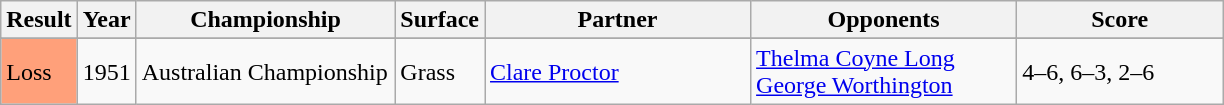<table class="sortable wikitable">
<tr>
<th style="width:40px">Result</th>
<th style="width:30px">Year</th>
<th style="width:165px">Championship</th>
<th style="width:50px">Surface</th>
<th style="width:170px">Partner</th>
<th style="width:170px">Opponents</th>
<th style="width:130px" class="unsortable">Score</th>
</tr>
<tr>
</tr>
<tr>
<td style="background:#ffa07a;">Loss</td>
<td>1951</td>
<td>Australian Championship</td>
<td>Grass</td>
<td> <a href='#'>Clare Proctor</a></td>
<td> <a href='#'>Thelma Coyne Long</a> <br>  <a href='#'>George Worthington</a></td>
<td>4–6, 6–3, 2–6</td>
</tr>
</table>
